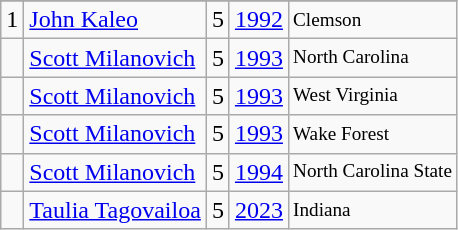<table class="wikitable">
<tr>
</tr>
<tr>
<td>1</td>
<td><a href='#'>John Kaleo</a></td>
<td>5</td>
<td><a href='#'>1992</a></td>
<td style="font-size:80%;">Clemson</td>
</tr>
<tr>
<td></td>
<td><a href='#'>Scott Milanovich</a></td>
<td>5</td>
<td><a href='#'>1993</a></td>
<td style="font-size:80%;">North Carolina</td>
</tr>
<tr>
<td></td>
<td><a href='#'>Scott Milanovich</a></td>
<td>5</td>
<td><a href='#'>1993</a></td>
<td style="font-size:80%;">West Virginia</td>
</tr>
<tr>
<td></td>
<td><a href='#'>Scott Milanovich</a></td>
<td>5</td>
<td><a href='#'>1993</a></td>
<td style="font-size:80%;">Wake Forest</td>
</tr>
<tr>
<td></td>
<td><a href='#'>Scott Milanovich</a></td>
<td>5</td>
<td><a href='#'>1994</a></td>
<td style="font-size:80%;">North Carolina State</td>
</tr>
<tr>
<td></td>
<td><a href='#'>Taulia Tagovailoa</a></td>
<td>5</td>
<td><a href='#'>2023</a></td>
<td style="font-size:80%;">Indiana</td>
</tr>
</table>
